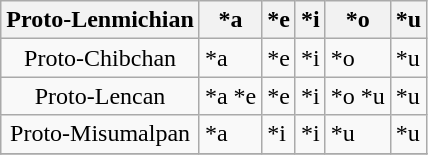<table class="wikitable">
<tr>
<th>Proto-Lenmichian</th>
<th>*a</th>
<th>*e</th>
<th>*i</th>
<th>*o</th>
<th>*u</th>
</tr>
<tr>
<td align="center">Proto-Chibchan</td>
<td>*a</td>
<td>*e</td>
<td>*i</td>
<td>*o</td>
<td>*u</td>
</tr>
<tr>
<td align="center">Proto-Lencan</td>
<td>*a *e</td>
<td>*e</td>
<td>*i</td>
<td>*o *u</td>
<td>*u</td>
</tr>
<tr>
<td align="center">Proto-Misumalpan</td>
<td>*a</td>
<td>*i</td>
<td>*i</td>
<td>*u</td>
<td>*u</td>
</tr>
<tr>
</tr>
</table>
